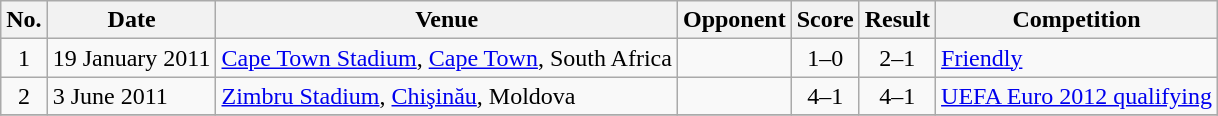<table class="wikitable sortable">
<tr>
<th scope="col">No.</th>
<th scope="col">Date</th>
<th scope="col">Venue</th>
<th scope="col">Opponent</th>
<th scope="col">Score</th>
<th scope="col">Result</th>
<th scope="col">Competition</th>
</tr>
<tr>
<td align="center">1</td>
<td>19 January 2011</td>
<td><a href='#'>Cape Town Stadium</a>, <a href='#'>Cape Town</a>, South Africa</td>
<td></td>
<td align="center">1–0</td>
<td align="center">2–1</td>
<td><a href='#'>Friendly</a></td>
</tr>
<tr>
<td align="center">2</td>
<td>3 June 2011</td>
<td><a href='#'>Zimbru Stadium</a>, <a href='#'>Chişinău</a>, Moldova</td>
<td></td>
<td align="center">4–1</td>
<td align="center">4–1</td>
<td><a href='#'>UEFA Euro 2012 qualifying</a></td>
</tr>
<tr>
</tr>
</table>
